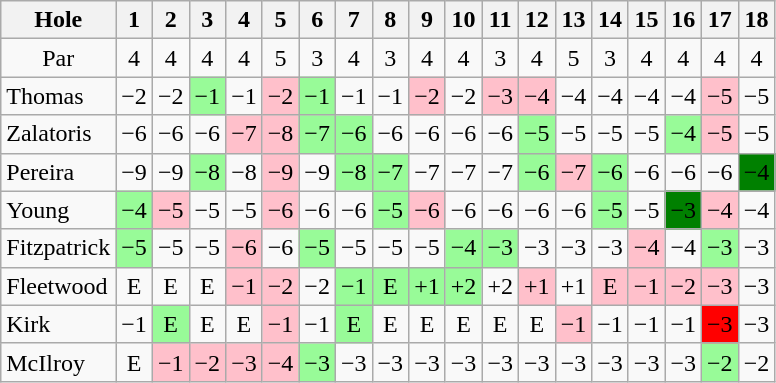<table class="wikitable" style="text-align:center">
<tr>
<th>Hole</th>
<th>1</th>
<th>2</th>
<th>3</th>
<th>4</th>
<th>5</th>
<th>6</th>
<th>7</th>
<th>8</th>
<th>9</th>
<th>10</th>
<th>11</th>
<th>12</th>
<th>13</th>
<th>14</th>
<th>15</th>
<th>16</th>
<th>17</th>
<th>18</th>
</tr>
<tr>
<td>Par</td>
<td>4</td>
<td>4</td>
<td>4</td>
<td>4</td>
<td>5</td>
<td>3</td>
<td>4</td>
<td>3</td>
<td>4</td>
<td>4</td>
<td>3</td>
<td>4</td>
<td>5</td>
<td>3</td>
<td>4</td>
<td>4</td>
<td>4</td>
<td>4</td>
</tr>
<tr>
<td align=left> Thomas</td>
<td>−2</td>
<td>−2</td>
<td style="background: PaleGreen;">−1</td>
<td>−1</td>
<td style="background: Pink;">−2</td>
<td style="background: PaleGreen;">−1</td>
<td>−1</td>
<td>−1</td>
<td style="background: Pink;">−2</td>
<td>−2</td>
<td style="background: Pink;">−3</td>
<td style="background: Pink;">−4</td>
<td>−4</td>
<td>−4</td>
<td>−4</td>
<td>−4</td>
<td style="background: Pink;">−5</td>
<td>−5</td>
</tr>
<tr>
<td align=left> Zalatoris</td>
<td>−6</td>
<td>−6</td>
<td>−6</td>
<td style="background: Pink;">−7</td>
<td style="background: Pink;">−8</td>
<td style="background: PaleGreen;">−7</td>
<td style="background: PaleGreen;">−6</td>
<td>−6</td>
<td>−6</td>
<td>−6</td>
<td>−6</td>
<td style="background: PaleGreen;">−5</td>
<td>−5</td>
<td>−5</td>
<td>−5</td>
<td style="background: PaleGreen;">−4</td>
<td style="background: Pink;">−5</td>
<td>−5</td>
</tr>
<tr>
<td align=left> Pereira</td>
<td>−9</td>
<td>−9</td>
<td style="background: PaleGreen;">−8</td>
<td>−8</td>
<td style="background: Pink;">−9</td>
<td>−9</td>
<td style="background: PaleGreen;">−8</td>
<td style="background: PaleGreen;">−7</td>
<td>−7</td>
<td>−7</td>
<td>−7</td>
<td style="background: PaleGreen;">−6</td>
<td style="background: Pink;">−7</td>
<td style="background: PaleGreen;">−6</td>
<td>−6</td>
<td>−6</td>
<td>−6</td>
<td style="background: Green;">−4</td>
</tr>
<tr>
<td align=left> Young</td>
<td style="background: PaleGreen;">−4</td>
<td style="background: Pink;">−5</td>
<td>−5</td>
<td>−5</td>
<td style="background: Pink;">−6</td>
<td>−6</td>
<td>−6</td>
<td style="background: PaleGreen;">−5</td>
<td style="background: Pink;">−6</td>
<td>−6</td>
<td>−6</td>
<td>−6</td>
<td>−6</td>
<td style="background: PaleGreen;">−5</td>
<td>−5</td>
<td style="background: Green;">−3</td>
<td style="background: Pink;">−4</td>
<td>−4</td>
</tr>
<tr>
<td align=left> Fitzpatrick</td>
<td style="background: PaleGreen;">−5</td>
<td>−5</td>
<td>−5</td>
<td style="background: Pink;">−6</td>
<td>−6</td>
<td style="background: PaleGreen;">−5</td>
<td>−5</td>
<td>−5</td>
<td>−5</td>
<td style="background: PaleGreen;">−4</td>
<td style="background: PaleGreen;">−3</td>
<td>−3</td>
<td>−3</td>
<td>−3</td>
<td style="background: Pink;">−4</td>
<td>−4</td>
<td style="background: PaleGreen;">−3</td>
<td>−3</td>
</tr>
<tr>
<td align=left> Fleetwood</td>
<td>E</td>
<td>E</td>
<td>E</td>
<td style="background: Pink;">−1</td>
<td style="background: Pink;">−2</td>
<td>−2</td>
<td style="background: PaleGreen;">−1</td>
<td style="background: PaleGreen;">E</td>
<td style="background: PaleGreen;">+1</td>
<td style="background: PaleGreen;">+2</td>
<td>+2</td>
<td style="background: Pink;">+1</td>
<td>+1</td>
<td style="background: Pink;">E</td>
<td style="background: Pink;">−1</td>
<td style="background: Pink;">−2</td>
<td style="background: Pink;">−3</td>
<td>−3</td>
</tr>
<tr>
<td align=left> Kirk</td>
<td>−1</td>
<td style="background: PaleGreen;">E</td>
<td>E</td>
<td>E</td>
<td style="background: Pink;">−1</td>
<td>−1</td>
<td style="background: PaleGreen;">E</td>
<td>E</td>
<td>E</td>
<td>E</td>
<td>E</td>
<td>E</td>
<td style="background: Pink;">−1</td>
<td>−1</td>
<td>−1</td>
<td>−1</td>
<td style="background: Red;">−3</td>
<td>−3</td>
</tr>
<tr>
<td align=left> McIlroy</td>
<td>E</td>
<td style="background: Pink;">−1</td>
<td style="background: Pink;">−2</td>
<td style="background: Pink;">−3</td>
<td style="background: Pink;">−4</td>
<td style="background: PaleGreen;">−3</td>
<td>−3</td>
<td>−3</td>
<td>−3</td>
<td>−3</td>
<td>−3</td>
<td>−3</td>
<td>−3</td>
<td>−3</td>
<td>−3</td>
<td>−3</td>
<td style="background: PaleGreen;">−2</td>
<td>−2</td>
</tr>
</table>
